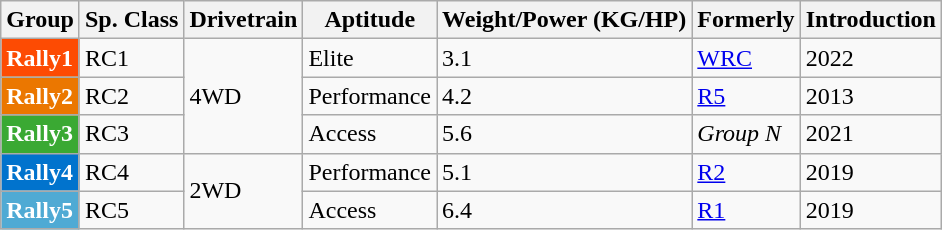<table class="wikitable">
<tr>
<th>Group</th>
<th>Sp. Class</th>
<th>Drivetrain</th>
<th>Aptitude</th>
<th>Weight/Power (KG/HP)</th>
<th>Formerly</th>
<th>Introduction</th>
</tr>
<tr>
<td style="background:#fd4b03;color:white;"><strong>Rally1</strong></td>
<td>RC1</td>
<td rowspan="3">4WD</td>
<td>Elite</td>
<td>3.1</td>
<td><a href='#'>WRC</a></td>
<td>2022</td>
</tr>
<tr>
<td style="background:#eb7700;color:white;"><strong>Rally2</strong></td>
<td>RC2</td>
<td>Performance</td>
<td>4.2</td>
<td><a href='#'>R5</a></td>
<td>2013</td>
</tr>
<tr>
<td style="background:#3aa933;color:white;"><strong>Rally3</strong></td>
<td>RC3</td>
<td>Access</td>
<td>5.6</td>
<td><em>Group N</em></td>
<td>2021</td>
</tr>
<tr>
<td style="background:#0173cd;color:white;"><strong>Rally4</strong></td>
<td>RC4</td>
<td rowspan="2">2WD</td>
<td>Performance</td>
<td>5.1</td>
<td><a href='#'>R2</a></td>
<td>2019</td>
</tr>
<tr>
<td style="background:#4faad4;color:white;"><strong>Rally5</strong></td>
<td>RC5</td>
<td>Access</td>
<td>6.4</td>
<td><a href='#'>R1</a></td>
<td>2019</td>
</tr>
</table>
